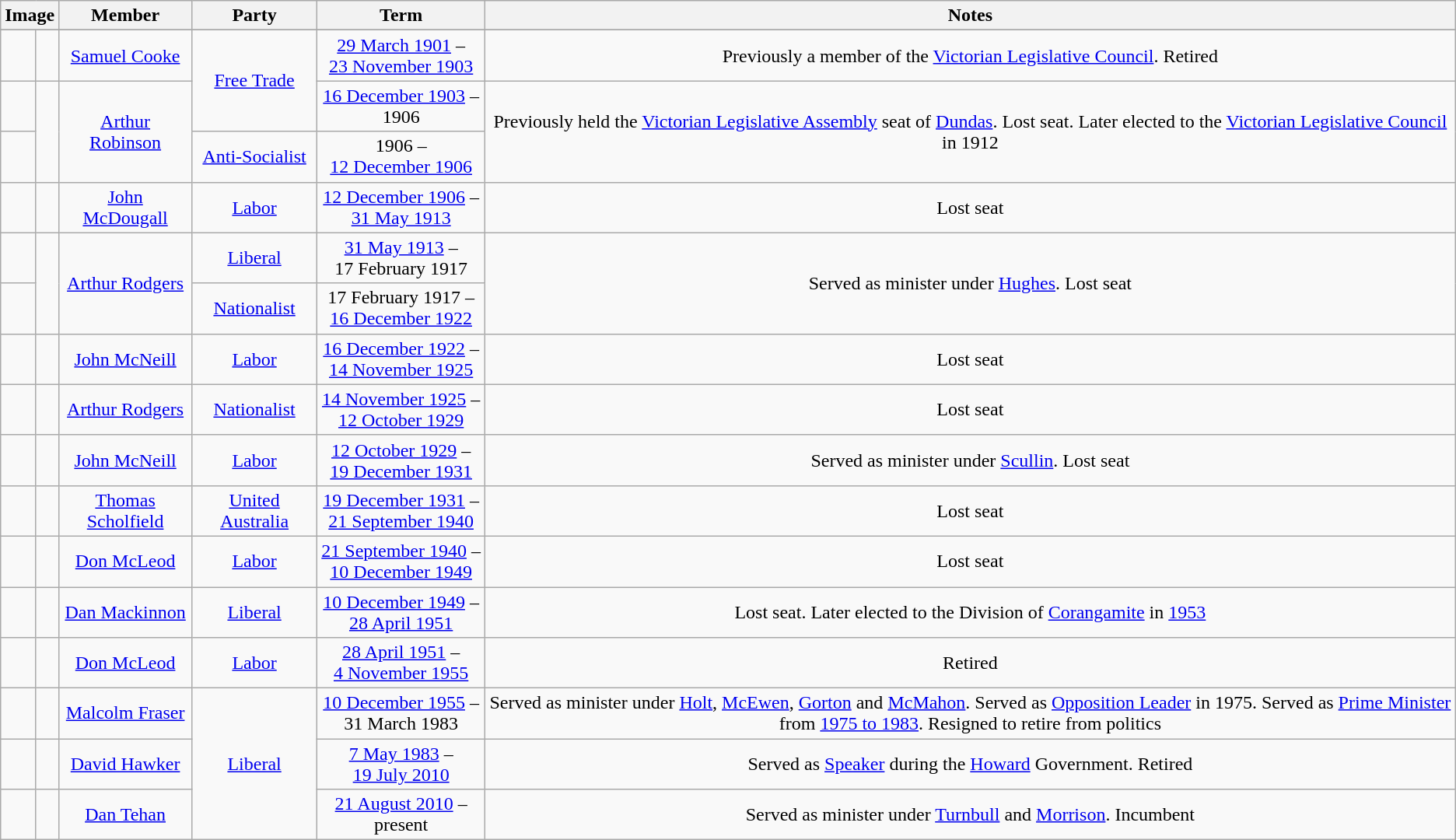<table class=wikitable style="text-align:center">
<tr>
<th colspan=2>Image</th>
<th>Member</th>
<th>Party</th>
<th>Term</th>
<th>Notes</th>
</tr>
<tr>
</tr>
<tr>
<td> </td>
<td></td>
<td><a href='#'>Samuel Cooke</a><br></td>
<td rowspan="2"><a href='#'>Free Trade</a></td>
<td nowrap><a href='#'>29 March 1901</a> –<br><a href='#'>23 November 1903</a></td>
<td>Previously a member of the <a href='#'>Victorian Legislative Council</a>. Retired</td>
</tr>
<tr>
<td> </td>
<td rowspan=2></td>
<td rowspan=2><a href='#'>Arthur Robinson</a><br></td>
<td nowrap><a href='#'>16 December 1903</a> –<br>1906</td>
<td rowspan=2>Previously held the <a href='#'>Victorian Legislative Assembly</a> seat of <a href='#'>Dundas</a>. Lost seat. Later elected to the <a href='#'>Victorian Legislative Council</a> in 1912</td>
</tr>
<tr>
<td> </td>
<td nowrap><a href='#'>Anti-Socialist</a></td>
<td nowrap>1906 –<br><a href='#'>12 December 1906</a></td>
</tr>
<tr>
<td> </td>
<td></td>
<td><a href='#'>John McDougall</a><br></td>
<td><a href='#'>Labor</a></td>
<td nowrap><a href='#'>12 December 1906</a> –<br><a href='#'>31 May 1913</a></td>
<td>Lost seat</td>
</tr>
<tr>
<td> </td>
<td rowspan=2></td>
<td rowspan=2><a href='#'>Arthur Rodgers</a><br></td>
<td><a href='#'>Liberal</a></td>
<td nowrap><a href='#'>31 May 1913</a> –<br>17 February 1917</td>
<td rowspan=2>Served as minister under <a href='#'>Hughes</a>. Lost seat</td>
</tr>
<tr>
<td> </td>
<td nowrap><a href='#'>Nationalist</a></td>
<td nowrap>17 February 1917 –<br><a href='#'>16 December 1922</a></td>
</tr>
<tr>
<td> </td>
<td></td>
<td><a href='#'>John McNeill</a><br></td>
<td><a href='#'>Labor</a></td>
<td nowrap><a href='#'>16 December 1922</a> –<br><a href='#'>14 November 1925</a></td>
<td>Lost seat</td>
</tr>
<tr>
<td> </td>
<td></td>
<td><a href='#'>Arthur Rodgers</a><br></td>
<td><a href='#'>Nationalist</a></td>
<td nowrap><a href='#'>14 November 1925</a> –<br><a href='#'>12 October 1929</a></td>
<td>Lost seat</td>
</tr>
<tr>
<td> </td>
<td></td>
<td><a href='#'>John McNeill</a><br></td>
<td><a href='#'>Labor</a></td>
<td nowrap><a href='#'>12 October 1929</a> –<br><a href='#'>19 December 1931</a></td>
<td>Served as minister under <a href='#'>Scullin</a>. Lost seat</td>
</tr>
<tr>
<td> </td>
<td></td>
<td><a href='#'>Thomas Scholfield</a><br></td>
<td><a href='#'>United Australia</a></td>
<td nowrap><a href='#'>19 December 1931</a> –<br><a href='#'>21 September 1940</a></td>
<td>Lost seat</td>
</tr>
<tr>
<td> </td>
<td></td>
<td><a href='#'>Don McLeod</a><br></td>
<td><a href='#'>Labor</a></td>
<td nowrap><a href='#'>21 September 1940</a> –<br><a href='#'>10 December 1949</a></td>
<td>Lost seat</td>
</tr>
<tr>
<td> </td>
<td></td>
<td><a href='#'>Dan Mackinnon</a><br></td>
<td><a href='#'>Liberal</a></td>
<td nowrap><a href='#'>10 December 1949</a> –<br><a href='#'>28 April 1951</a></td>
<td>Lost seat. Later elected to the Division of <a href='#'>Corangamite</a> in <a href='#'>1953</a></td>
</tr>
<tr>
<td> </td>
<td></td>
<td><a href='#'>Don McLeod</a><br></td>
<td><a href='#'>Labor</a></td>
<td nowrap><a href='#'>28 April 1951</a> –<br><a href='#'>4 November 1955</a></td>
<td>Retired</td>
</tr>
<tr>
<td> </td>
<td></td>
<td><a href='#'>Malcolm Fraser</a><br></td>
<td rowspan="3"><a href='#'>Liberal</a></td>
<td nowrap><a href='#'>10 December 1955</a> –<br>31 March 1983</td>
<td>Served as minister under <a href='#'>Holt</a>, <a href='#'>McEwen</a>, <a href='#'>Gorton</a> and <a href='#'>McMahon</a>. Served as <a href='#'>Opposition Leader</a> in 1975. Served as <a href='#'>Prime Minister</a> from <a href='#'>1975 to 1983</a>. Resigned to retire from politics</td>
</tr>
<tr>
<td> </td>
<td></td>
<td><a href='#'>David Hawker</a><br></td>
<td nowrap><a href='#'>7 May 1983</a> –<br><a href='#'>19 July 2010</a></td>
<td>Served as <a href='#'>Speaker</a> during the <a href='#'>Howard</a> Government. Retired</td>
</tr>
<tr>
<td> </td>
<td></td>
<td><a href='#'>Dan Tehan</a><br></td>
<td nowrap><a href='#'>21 August 2010</a> –<br>present</td>
<td>Served as minister under <a href='#'>Turnbull</a> and <a href='#'>Morrison</a>. Incumbent</td>
</tr>
</table>
